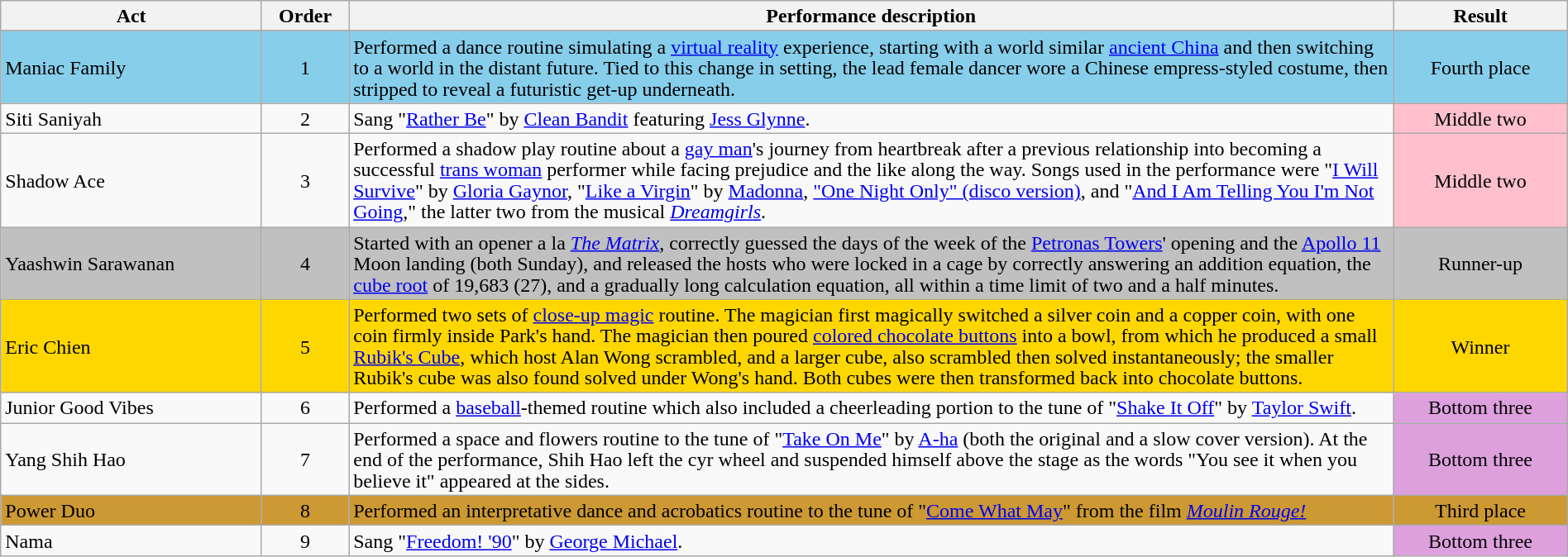<table class="wikitable" style="text-align:center; line-height:17px; width:100%;">
<tr>
<th width="15%">Act</th>
<th width="05%">Order</th>
<th width="60%">Performance description</th>
<th width="10%">Result</th>
</tr>
<tr>
</tr>
<tr bgcolor=skyblue>
<td align="left">Maniac Family </td>
<td>1</td>
<td align="left">Performed a dance routine simulating a <a href='#'>virtual reality</a> experience, starting with a world similar <a href='#'>ancient China</a> and then switching to a world in the distant future. Tied to this change in setting, the lead female dancer wore a Chinese empress-styled costume, then stripped to reveal a futuristic get-up underneath.</td>
<td bgcolor=skyblue>Fourth place</td>
</tr>
<tr>
<td align="left">Siti Saniyah </td>
<td>2</td>
<td align="left">Sang "<a href='#'>Rather Be</a>" by <a href='#'>Clean Bandit</a> featuring <a href='#'>Jess Glynne</a>.</td>
<td bgcolor=pink>Middle two</td>
</tr>
<tr>
<td align="left">Shadow Ace </td>
<td>3</td>
<td align="left">Performed a shadow play routine about a <a href='#'>gay man</a>'s journey from heartbreak after a previous relationship into becoming a successful <a href='#'>trans woman</a> performer while facing prejudice and the like along the way.  Songs used in the performance were "<a href='#'>I Will Survive</a>" by <a href='#'>Gloria Gaynor</a>, "<a href='#'>Like a Virgin</a>" by <a href='#'>Madonna</a>, <a href='#'>"One Night Only" (disco version)</a>, and "<a href='#'>And I Am Telling You I'm Not Going</a>," the latter two from the musical <em><a href='#'>Dreamgirls</a></em>.</td>
<td bgcolor=pink>Middle two</td>
</tr>
<tr bgcolor=silver>
<td align="left">Yaashwin Sarawanan</td>
<td>4</td>
<td align="left">Started with an opener a la <em><a href='#'>The Matrix</a></em>, correctly guessed the days of the week of the <a href='#'>Petronas Towers</a>' opening and the <a href='#'>Apollo 11</a> Moon landing (both Sunday), and released the hosts who were locked in a cage by correctly answering an addition equation, the <a href='#'>cube root</a> of 19,683 (27), and a gradually long calculation equation, all within a time limit of two and a half minutes.</td>
<td>Runner-up</td>
</tr>
<tr bgcolor=gold>
<td align="left">Eric Chien</td>
<td>5</td>
<td align="left">Performed two sets of <a href='#'>close-up magic</a> routine. The magician first magically switched a silver coin and a copper coin, with one coin firmly inside Park's hand. The magician then poured <a href='#'>colored chocolate buttons</a> into a bowl, from which he produced a small <a href='#'>Rubik's Cube</a>, which host Alan Wong scrambled, and a larger cube, also scrambled then solved instantaneously; the smaller Rubik's cube was also found solved under Wong's hand. Both cubes were then transformed back into chocolate buttons.</td>
<td>Winner</td>
</tr>
<tr>
<td align="left">Junior Good Vibes </td>
<td>6</td>
<td align="left">Performed a <a href='#'>baseball</a>-themed routine which also included a cheerleading portion to the tune of "<a href='#'>Shake It Off</a>" by <a href='#'>Taylor Swift</a>.</td>
<td bgcolor=plum>Bottom three</td>
</tr>
<tr>
<td align="left">Yang Shih Hao</td>
<td>7</td>
<td align="left">Performed a space and flowers routine to the tune of "<a href='#'>Take On Me</a>" by <a href='#'>A-ha</a> (both the original and a slow cover version). At the end of the performance, Shih Hao left the cyr wheel and suspended himself above the stage as the words "You see it when you believe it" appeared at the sides.</td>
<td bgcolor=plum>Bottom three</td>
</tr>
<tr bgcolor=#cc9933>
<td align="left">Power Duo</td>
<td>8</td>
<td align="left">Performed an interpretative dance and acrobatics routine to the tune of "<a href='#'>Come What May</a>" from the film <em><a href='#'>Moulin Rouge!</a></em></td>
<td>Third place</td>
</tr>
<tr>
<td align="left">Nama </td>
<td>9</td>
<td align="left">Sang "<a href='#'>Freedom! '90</a>" by <a href='#'>George Michael</a>.</td>
<td bgcolor=plum>Bottom three</td>
</tr>
</table>
